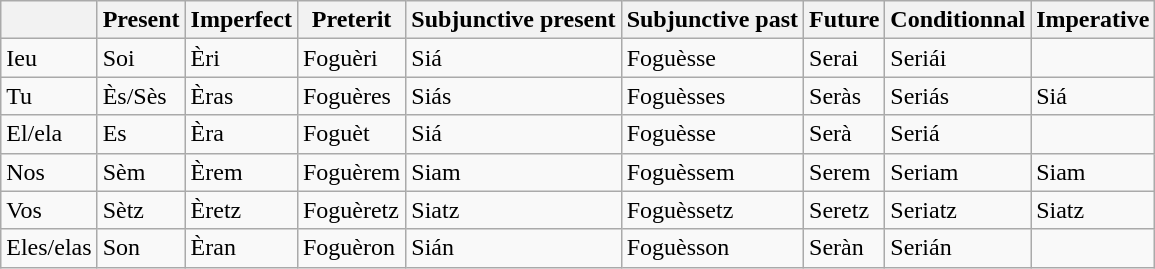<table class = "wikitable">
<tr>
<th></th>
<th>Present</th>
<th>Imperfect</th>
<th>Preterit</th>
<th>Subjunctive present</th>
<th>Subjunctive past</th>
<th>Future</th>
<th>Conditionnal</th>
<th>Imperative</th>
</tr>
<tr>
<td>Ieu</td>
<td>Soi</td>
<td>Èri</td>
<td>Foguèri</td>
<td>Siá</td>
<td>Foguèsse</td>
<td>Serai</td>
<td>Seriái</td>
<td></td>
</tr>
<tr>
<td>Tu</td>
<td>Ès/Sès</td>
<td>Èras</td>
<td>Foguères</td>
<td>Siás</td>
<td>Foguèsses</td>
<td>Seràs</td>
<td>Seriás</td>
<td>Siá</td>
</tr>
<tr>
<td>El/ela</td>
<td>Es</td>
<td>Èra</td>
<td>Foguèt</td>
<td>Siá</td>
<td>Foguèsse</td>
<td>Serà</td>
<td>Seriá</td>
<td></td>
</tr>
<tr>
<td>Nos</td>
<td>Sèm</td>
<td>Èrem</td>
<td>Foguèrem</td>
<td>Siam</td>
<td>Foguèssem</td>
<td>Serem</td>
<td>Seriam</td>
<td>Siam</td>
</tr>
<tr>
<td>Vos</td>
<td>Sètz</td>
<td>Èretz</td>
<td>Foguèretz</td>
<td>Siatz</td>
<td>Foguèssetz</td>
<td>Seretz</td>
<td>Seriatz</td>
<td>Siatz</td>
</tr>
<tr>
<td>Eles/elas</td>
<td>Son</td>
<td>Èran</td>
<td>Foguèron</td>
<td>Sián</td>
<td>Foguèsson</td>
<td>Seràn</td>
<td>Serián</td>
<td></td>
</tr>
</table>
